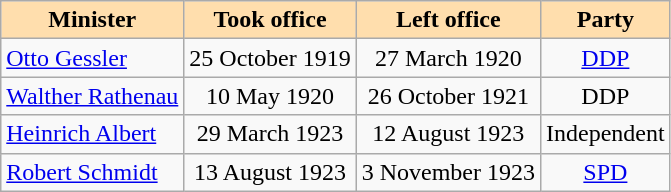<table class="wikitable" style="text-align:center;">
<tr>
<th style="background:#FFDEAD">Minister</th>
<th style="background:#FFDEAD">Took office</th>
<th style="background:#FFDEAD">Left office</th>
<th style="background:#FFDEAD">Party</th>
</tr>
<tr>
<td style="text-align:left;"><a href='#'>Otto Gessler</a></td>
<td>25 October 1919</td>
<td>27 March 1920</td>
<td><a href='#'>DDP</a></td>
</tr>
<tr>
<td style="text-align:left;"><a href='#'>Walther Rathenau</a></td>
<td>10 May 1920</td>
<td>26 October 1921</td>
<td>DDP</td>
</tr>
<tr>
<td style="text-align:left;"><a href='#'>Heinrich Albert</a></td>
<td>29 March 1923</td>
<td>12 August 1923</td>
<td>Independent</td>
</tr>
<tr>
<td style="text-align:left;"><a href='#'>Robert Schmidt</a></td>
<td>13 August 1923</td>
<td>3 November 1923</td>
<td><a href='#'>SPD</a></td>
</tr>
</table>
